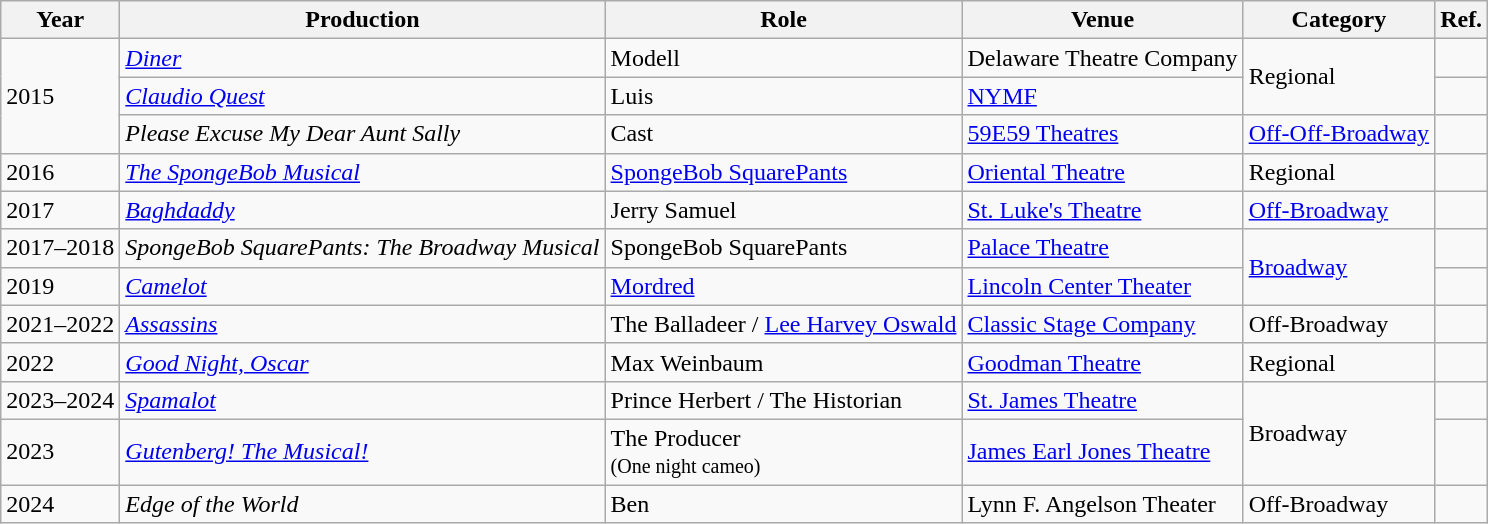<table class="wikitable sortable">
<tr>
<th>Year</th>
<th>Production</th>
<th>Role</th>
<th>Venue</th>
<th class="unsortable">Category</th>
<th>Ref.</th>
</tr>
<tr>
<td rowspan=3>2015</td>
<td><em><a href='#'>Diner</a></em></td>
<td>Modell</td>
<td>Delaware Theatre Company</td>
<td rowspan=2>Regional</td>
<td></td>
</tr>
<tr>
<td><em><a href='#'>Claudio Quest</a></em></td>
<td>Luis</td>
<td><a href='#'>NYMF</a></td>
<td></td>
</tr>
<tr>
<td><em>Please Excuse My Dear Aunt Sally</em></td>
<td>Cast</td>
<td><a href='#'>59E59 Theatres</a></td>
<td><a href='#'>Off-Off-Broadway</a></td>
<td></td>
</tr>
<tr>
<td>2016</td>
<td><em><a href='#'>The SpongeBob Musical</a></em></td>
<td><a href='#'>SpongeBob SquarePants</a></td>
<td><a href='#'>Oriental Theatre</a></td>
<td>Regional</td>
<td></td>
</tr>
<tr>
<td>2017</td>
<td><em><a href='#'>Baghdaddy</a></em></td>
<td>Jerry Samuel</td>
<td><a href='#'>St. Luke's Theatre</a></td>
<td><a href='#'>Off-Broadway</a></td>
<td></td>
</tr>
<tr>
<td>2017–2018</td>
<td><em>SpongeBob SquarePants: The Broadway Musical</em></td>
<td>SpongeBob SquarePants</td>
<td><a href='#'>Palace Theatre</a></td>
<td rowspan=2><a href='#'>Broadway</a></td>
<td></td>
</tr>
<tr>
<td>2019</td>
<td><em><a href='#'>Camelot</a></em></td>
<td><a href='#'>Mordred</a></td>
<td><a href='#'>Lincoln Center Theater</a></td>
<td></td>
</tr>
<tr>
<td>2021–2022</td>
<td><em><a href='#'>Assassins</a></em></td>
<td>The Balladeer / <a href='#'>Lee Harvey Oswald</a></td>
<td><a href='#'>Classic Stage Company</a></td>
<td>Off-Broadway</td>
<td></td>
</tr>
<tr>
<td>2022</td>
<td><em><a href='#'>Good Night, Oscar</a></em></td>
<td>Max Weinbaum</td>
<td><a href='#'>Goodman Theatre</a></td>
<td>Regional</td>
<td></td>
</tr>
<tr>
<td>2023–2024</td>
<td><em><a href='#'>Spamalot</a></em></td>
<td>Prince Herbert / The Historian</td>
<td><a href='#'>St. James Theatre</a></td>
<td rowspan="2">Broadway</td>
<td></td>
</tr>
<tr>
<td>2023</td>
<td><em><a href='#'>Gutenberg! The Musical!</a></em></td>
<td>The Producer <br><small>(One night cameo)</small></td>
<td><a href='#'>James Earl Jones Theatre</a></td>
<td></td>
</tr>
<tr>
<td>2024</td>
<td><em>Edge of the World</em></td>
<td>Ben</td>
<td>Lynn F. Angelson Theater</td>
<td>Off-Broadway</td>
<td></td>
</tr>
</table>
